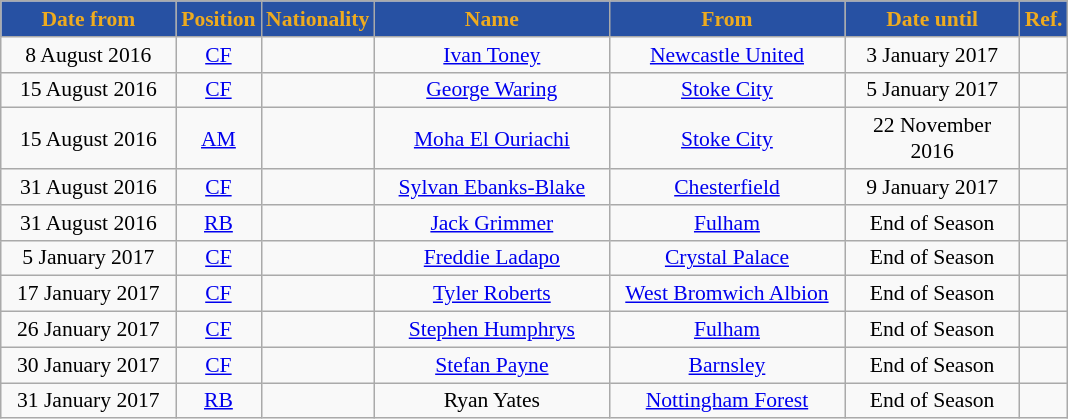<table class="wikitable"  style="text-align:center; font-size:90%; ">
<tr>
<th style="background:#2751A3; color:#EEAB1F; width:110px;">Date from</th>
<th style="background:#2751A3; color:#EEAB1F; width:50px;">Position</th>
<th style="background:#2751A3; color:#EEAB1F; width:50px;">Nationality</th>
<th style="background:#2751A3; color:#EEAB1F; width:150px;">Name</th>
<th style="background:#2751A3; color:#EEAB1F; width:150px;">From</th>
<th style="background:#2751A3; color:#EEAB1F; width:110px;">Date until</th>
<th style="background:#2751A3; color:#EEAB1F; width:25px;">Ref.</th>
</tr>
<tr>
<td>8 August 2016</td>
<td><a href='#'>CF</a></td>
<td></td>
<td><a href='#'>Ivan Toney</a></td>
<td><a href='#'>Newcastle United</a></td>
<td>3 January 2017</td>
<td></td>
</tr>
<tr>
<td>15 August 2016</td>
<td><a href='#'>CF</a></td>
<td></td>
<td><a href='#'>George Waring</a></td>
<td><a href='#'>Stoke City</a></td>
<td>5 January 2017</td>
<td></td>
</tr>
<tr>
<td>15 August 2016</td>
<td><a href='#'>AM</a></td>
<td></td>
<td><a href='#'>Moha El Ouriachi</a></td>
<td><a href='#'>Stoke City</a></td>
<td>22 November 2016</td>
<td></td>
</tr>
<tr>
<td>31 August 2016</td>
<td><a href='#'>CF</a></td>
<td></td>
<td><a href='#'>Sylvan Ebanks-Blake</a></td>
<td><a href='#'>Chesterfield</a></td>
<td>9 January 2017</td>
<td></td>
</tr>
<tr>
<td>31 August 2016</td>
<td><a href='#'>RB</a></td>
<td></td>
<td><a href='#'>Jack Grimmer</a></td>
<td><a href='#'>Fulham</a></td>
<td>End of Season</td>
<td></td>
</tr>
<tr>
<td>5 January 2017</td>
<td><a href='#'>CF</a></td>
<td></td>
<td><a href='#'>Freddie Ladapo</a></td>
<td><a href='#'>Crystal Palace</a></td>
<td>End of Season</td>
<td></td>
</tr>
<tr>
<td>17 January 2017</td>
<td><a href='#'>CF</a></td>
<td></td>
<td><a href='#'>Tyler Roberts</a></td>
<td><a href='#'>West Bromwich Albion</a></td>
<td>End of Season</td>
<td></td>
</tr>
<tr>
<td>26 January 2017</td>
<td><a href='#'>CF</a></td>
<td></td>
<td><a href='#'>Stephen Humphrys</a></td>
<td><a href='#'>Fulham</a></td>
<td>End of Season</td>
<td></td>
</tr>
<tr>
<td>30 January 2017</td>
<td><a href='#'>CF</a></td>
<td></td>
<td><a href='#'>Stefan Payne</a></td>
<td><a href='#'>Barnsley</a></td>
<td>End of Season</td>
<td></td>
</tr>
<tr>
<td>31 January 2017</td>
<td><a href='#'>RB</a></td>
<td></td>
<td>Ryan Yates</td>
<td><a href='#'>Nottingham Forest</a></td>
<td>End of Season</td>
<td></td>
</tr>
</table>
